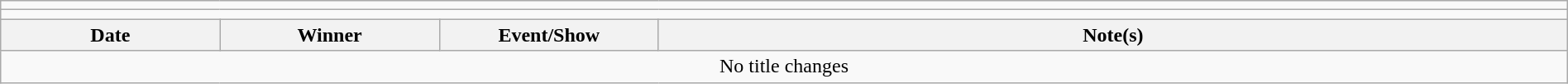<table class="wikitable" style="text-align:center; width:100%;">
<tr>
<td colspan="5"></td>
</tr>
<tr>
<td colspan="5"><strong></strong></td>
</tr>
<tr>
<th width="14%">Date</th>
<th width="14%">Winner</th>
<th width="14%">Event/Show</th>
<th width="58%">Note(s)</th>
</tr>
<tr>
<td colspan="4">No title changes</td>
</tr>
</table>
